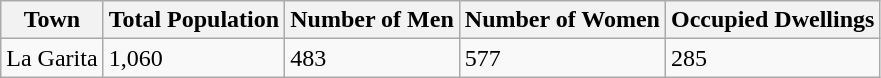<table class="wikitable" border="1">
<tr>
<th>Town</th>
<th>Total Population</th>
<th>Number of Men</th>
<th>Number of Women</th>
<th>Occupied Dwellings</th>
</tr>
<tr>
<td>La Garita</td>
<td>1,060</td>
<td>483</td>
<td>577</td>
<td>285</td>
</tr>
</table>
